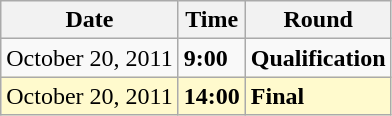<table class="wikitable">
<tr>
<th>Date</th>
<th>Time</th>
<th>Round</th>
</tr>
<tr>
<td>October 20, 2011</td>
<td><strong>9:00</strong></td>
<td><strong>Qualification</strong></td>
</tr>
<tr style=background:lemonchiffon>
<td>October 20, 2011</td>
<td><strong>14:00</strong></td>
<td><strong>Final</strong></td>
</tr>
</table>
